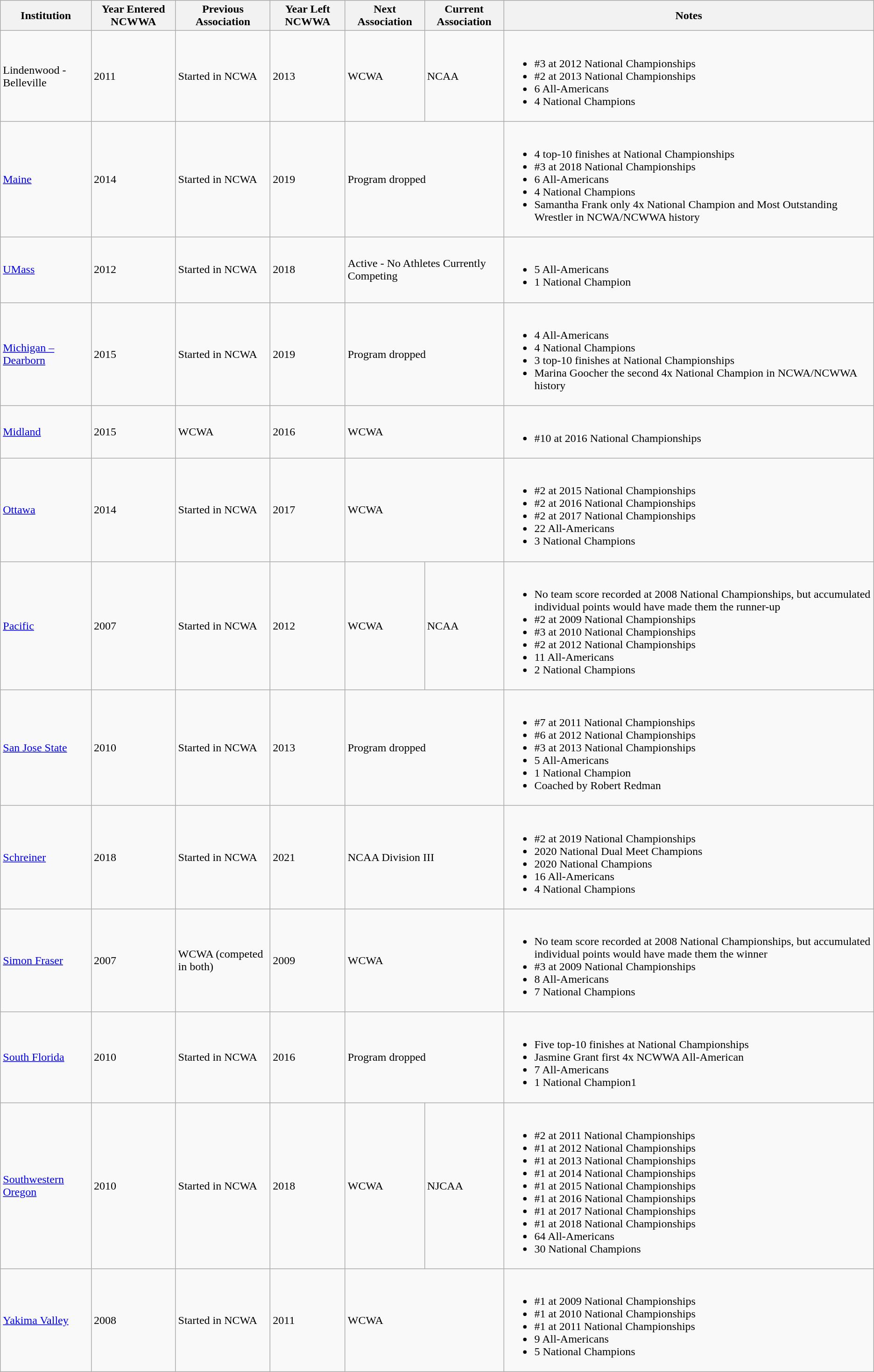<table class="wikitable">
<tr>
<th>Institution</th>
<th>Year Entered NCWWA</th>
<th>Previous<br>Association</th>
<th>Year Left NCWWA</th>
<th>Next<br>Association</th>
<th>Current<br>Association</th>
<th>Notes</th>
</tr>
<tr>
<td>Lindenwood - Belleville</td>
<td>2011</td>
<td>Started in NCWA</td>
<td>2013</td>
<td>WCWA</td>
<td>NCAA</td>
<td><br><ul><li>#3 at 2012 National Championships</li><li>#2 at 2013 National Championships</li><li>6 All-Americans</li><li>4 National Champions</li></ul></td>
</tr>
<tr>
<td><a href='#'>Maine</a></td>
<td>2014</td>
<td>Started in NCWA</td>
<td>2019</td>
<td ! colspan=2>Program dropped</td>
<td><br><ul><li>4 top-10 finishes at National Championships</li><li>#3 at 2018 National Championships</li><li>6 All-Americans</li><li>4 National Champions</li><li>Samantha Frank only 4x National Champion and Most Outstanding Wrestler in NCWA/NCWWA history</li></ul></td>
</tr>
<tr>
<td><a href='#'>UMass</a></td>
<td>2012</td>
<td>Started in NCWA</td>
<td>2018</td>
<td ! colspan=2>Active - No Athletes Currently Competing</td>
<td><br><ul><li>5 All-Americans</li><li>1 National Champion</li></ul></td>
</tr>
<tr>
<td><a href='#'>Michigan – Dearborn</a></td>
<td>2015</td>
<td>Started in NCWA</td>
<td>2019</td>
<td ! colspan=2>Program dropped</td>
<td><br><ul><li>4 All-Americans</li><li>4 National Champions</li><li>3 top-10 finishes at National Championships</li><li>Marina Goocher the second 4x National Champion in NCWA/NCWWA history</li></ul></td>
</tr>
<tr>
<td><a href='#'>Midland</a></td>
<td>2015</td>
<td>WCWA</td>
<td>2016</td>
<td ! colspan=2>WCWA</td>
<td><br><ul><li>#10 at 2016 National Championships</li></ul></td>
</tr>
<tr>
<td><a href='#'>Ottawa</a></td>
<td>2014</td>
<td>Started in NCWA</td>
<td>2017</td>
<td ! colspan=2>WCWA</td>
<td><br><ul><li>#2 at 2015 National Championships</li><li>#2 at 2016 National Championships</li><li>#2 at 2017 National Championships</li><li>22 All-Americans</li><li>3 National Champions</li></ul></td>
</tr>
<tr>
<td><a href='#'>Pacific</a></td>
<td>2007</td>
<td>Started in NCWA</td>
<td>2012</td>
<td>WCWA</td>
<td>NCAA</td>
<td><br><ul><li>No team score recorded at 2008 National Championships, but accumulated individual points would have made them the runner-up</li><li>#2 at 2009 National Championships</li><li>#3 at 2010 National Championships</li><li>#2 at 2012 National Championships</li><li>11 All-Americans</li><li>2 National Champions</li></ul></td>
</tr>
<tr>
<td><a href='#'>San Jose State</a></td>
<td>2010</td>
<td>Started in NCWA</td>
<td>2013</td>
<td ! colspan=2>Program dropped</td>
<td><br><ul><li>#7 at 2011 National Championships</li><li>#6 at 2012 National Championships</li><li>#3 at 2013 National Championships</li><li>5 All-Americans</li><li>1 National Champion</li><li>Coached by Robert Redman</li></ul></td>
</tr>
<tr>
<td><a href='#'>Schreiner</a></td>
<td>2018</td>
<td>Started in NCWA</td>
<td>2021</td>
<td ! colspan=2>NCAA Division III</td>
<td><br><ul><li>#2 at 2019 National Championships</li><li>2020 National Dual Meet Champions</li><li>2020 National Champions</li><li>16 All-Americans</li><li>4 National Champions</li></ul></td>
</tr>
<tr>
<td><a href='#'>Simon Fraser</a></td>
<td>2007</td>
<td>WCWA (competed in both)</td>
<td>2009</td>
<td ! colspan=2>WCWA</td>
<td><br><ul><li>No team score recorded at 2008 National Championships, but accumulated individual points would have made them the winner</li><li>#3 at 2009 National Championships</li><li>8 All-Americans</li><li>7 National Champions</li></ul></td>
</tr>
<tr>
<td><a href='#'>South Florida</a></td>
<td>2010</td>
<td>Started in NCWA</td>
<td>2016</td>
<td ! colspan=2>Program dropped</td>
<td><br><ul><li>Five top-10 finishes at National Championships</li><li>Jasmine Grant first 4x NCWWA All-American</li><li>7 All-Americans</li><li>1 National Champion1</li></ul></td>
</tr>
<tr>
<td><a href='#'>Southwestern Oregon</a></td>
<td>2010</td>
<td>Started in NCWA</td>
<td>2018</td>
<td>WCWA</td>
<td>NJCAA</td>
<td><br><ul><li>#2 at 2011 National Championships</li><li>#1 at 2012 National Championships</li><li>#1 at 2013 National Championships</li><li>#1 at 2014 National Championships</li><li>#1 at 2015 National Championships</li><li>#1 at 2016 National Championships</li><li>#1 at 2017 National Championships</li><li>#1 at 2018 National Championships</li><li>64 All-Americans</li><li>30 National Champions</li></ul></td>
</tr>
<tr>
<td><a href='#'>Yakima Valley</a></td>
<td>2008</td>
<td>Started in NCWA</td>
<td>2011</td>
<td ! colspan=2>WCWA</td>
<td><br><ul><li>#1 at 2009 National Championships</li><li>#1 at 2010 National Championships</li><li>#1 at 2011 National Championships</li><li>9 All-Americans</li><li>5 National Champions</li></ul></td>
</tr>
</table>
